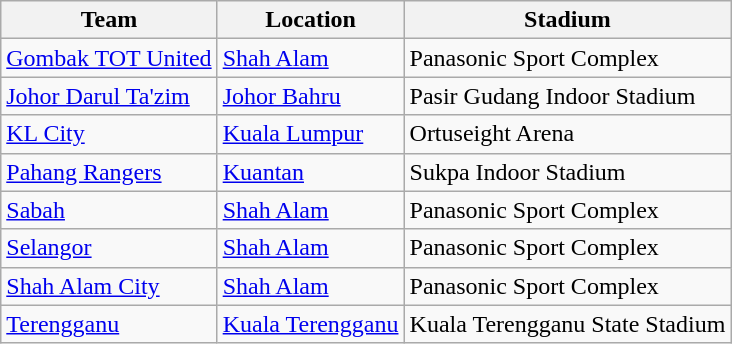<table class="wikitable sortable">
<tr>
<th>Team</th>
<th>Location</th>
<th>Stadium</th>
</tr>
<tr>
<td><a href='#'>Gombak TOT United</a></td>
<td><a href='#'>Shah Alam</a></td>
<td>Panasonic Sport Complex</td>
</tr>
<tr>
<td><a href='#'>Johor Darul Ta'zim</a></td>
<td><a href='#'>Johor Bahru</a></td>
<td>Pasir Gudang Indoor Stadium</td>
</tr>
<tr>
<td><a href='#'>KL City</a></td>
<td><a href='#'>Kuala Lumpur</a></td>
<td>Ortuseight Arena</td>
</tr>
<tr>
<td><a href='#'>Pahang Rangers</a></td>
<td><a href='#'>Kuantan</a></td>
<td>Sukpa Indoor Stadium</td>
</tr>
<tr>
<td><a href='#'>Sabah</a></td>
<td><a href='#'>Shah Alam</a></td>
<td>Panasonic Sport Complex</td>
</tr>
<tr>
<td><a href='#'>Selangor</a></td>
<td><a href='#'>Shah Alam</a></td>
<td>Panasonic Sport Complex</td>
</tr>
<tr>
<td><a href='#'>Shah Alam City</a></td>
<td><a href='#'>Shah Alam</a></td>
<td>Panasonic Sport Complex</td>
</tr>
<tr>
<td><a href='#'>Terengganu</a></td>
<td><a href='#'>Kuala Terengganu</a></td>
<td>Kuala Terengganu State Stadium</td>
</tr>
</table>
